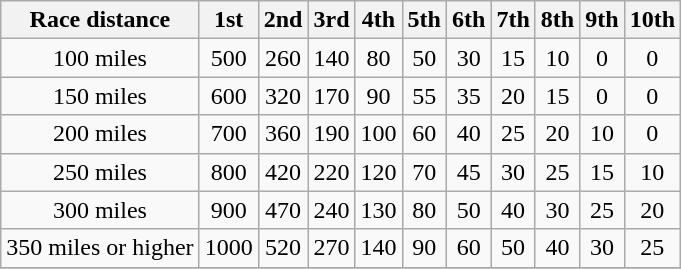<table class="wikitable" style="text-align:center">
<tr>
<th>Race distance</th>
<th>1st</th>
<th>2nd</th>
<th>3rd</th>
<th>4th</th>
<th>5th</th>
<th>6th</th>
<th>7th</th>
<th>8th</th>
<th>9th</th>
<th>10th</th>
</tr>
<tr>
<td>100 miles</td>
<td>500</td>
<td>260</td>
<td>140</td>
<td>80</td>
<td>50</td>
<td>30</td>
<td>15</td>
<td>10</td>
<td>0</td>
<td>0</td>
</tr>
<tr>
<td>150 miles</td>
<td>600</td>
<td>320</td>
<td>170</td>
<td>90</td>
<td>55</td>
<td>35</td>
<td>20</td>
<td>15</td>
<td>0</td>
<td>0</td>
</tr>
<tr>
<td>200 miles</td>
<td>700</td>
<td>360</td>
<td>190</td>
<td>100</td>
<td>60</td>
<td>40</td>
<td>25</td>
<td>20</td>
<td>10</td>
<td>0</td>
</tr>
<tr>
<td>250 miles</td>
<td>800</td>
<td>420</td>
<td>220</td>
<td>120</td>
<td>70</td>
<td>45</td>
<td>30</td>
<td>25</td>
<td>15</td>
<td>10</td>
</tr>
<tr>
<td>300 miles</td>
<td>900</td>
<td>470</td>
<td>240</td>
<td>130</td>
<td>80</td>
<td>50</td>
<td>40</td>
<td>30</td>
<td>25</td>
<td>20</td>
</tr>
<tr>
<td>350 miles or higher</td>
<td>1000</td>
<td>520</td>
<td>270</td>
<td>140</td>
<td>90</td>
<td>60</td>
<td>50</td>
<td>40</td>
<td>30</td>
<td>25</td>
</tr>
<tr>
</tr>
</table>
